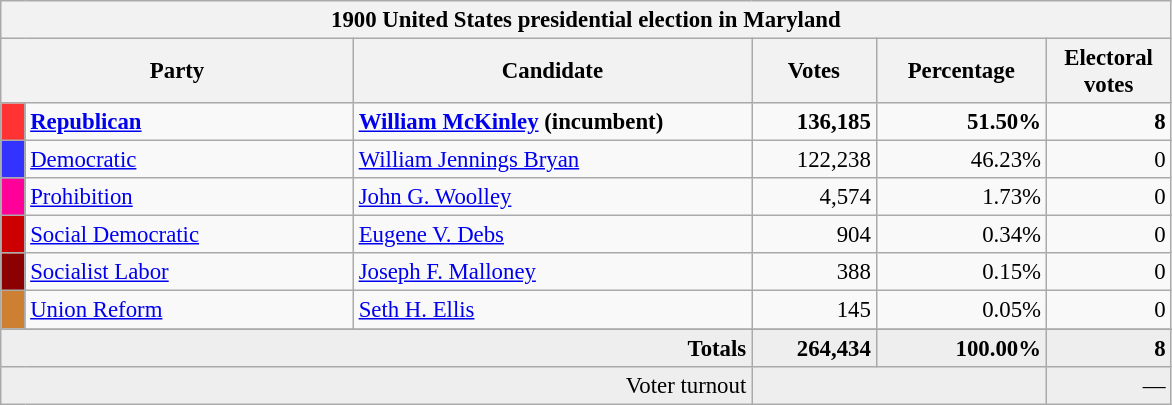<table class="wikitable" style="font-size: 95%;">
<tr>
<th colspan="6">1900 United States presidential election in Maryland</th>
</tr>
<tr>
<th colspan="2" style="width: 15em">Party</th>
<th style="width: 17em">Candidate</th>
<th style="width: 5em">Votes</th>
<th style="width: 7em">Percentage</th>
<th style="width: 5em">Electoral votes</th>
</tr>
<tr>
<th style="background-color:#FF3333; width: 3px"></th>
<td style="width: 130px"><strong><a href='#'>Republican</a></strong></td>
<td><strong><a href='#'>William McKinley</a> (incumbent)</strong></td>
<td align="right"><strong>136,185</strong></td>
<td align="right"><strong>51.50%</strong></td>
<td align="right"><strong>8</strong></td>
</tr>
<tr>
<th style="background-color:#3333FF; width: 3px"></th>
<td style="width: 130px"><a href='#'>Democratic</a></td>
<td><a href='#'>William Jennings Bryan</a></td>
<td align="right">122,238</td>
<td align="right">46.23%</td>
<td align="right">0</td>
</tr>
<tr>
<th style="background-color:#f09; width: 3px"></th>
<td style="width: 130px"><a href='#'>Prohibition</a></td>
<td><a href='#'>John G. Woolley</a></td>
<td align="right">4,574</td>
<td align="right">1.73%</td>
<td align="right">0</td>
</tr>
<tr>
<th style="background-color:#c00; width: 3px"></th>
<td style="width: 130px"><a href='#'>Social Democratic</a></td>
<td><a href='#'>Eugene V. Debs</a></td>
<td align="right">904</td>
<td align="right">0.34%</td>
<td align="right">0</td>
</tr>
<tr>
<th style="background-color:#8B0000; width: 3px"></th>
<td style="width: 130px"><a href='#'>Socialist Labor</a></td>
<td><a href='#'>Joseph F. Malloney</a></td>
<td align="right">388</td>
<td align="right">0.15%</td>
<td align="right">0</td>
</tr>
<tr>
<th style="background-color:#CD7F32; width: 3px"></th>
<td style="width: 130px"><a href='#'>Union Reform</a></td>
<td><a href='#'>Seth H. Ellis</a></td>
<td align="right">145</td>
<td align="right">0.05%</td>
<td align="right">0</td>
</tr>
<tr>
</tr>
<tr bgcolor="#EEEEEE">
<td colspan="3" align="right"><strong>Totals</strong></td>
<td align="right"><strong>264,434</strong></td>
<td align="right"><strong>100.00%</strong></td>
<td align="right"><strong>8</strong></td>
</tr>
<tr bgcolor="#EEEEEE">
<td colspan="3" align="right">Voter turnout</td>
<td colspan="2" align="right"></td>
<td align="right">—</td>
</tr>
</table>
